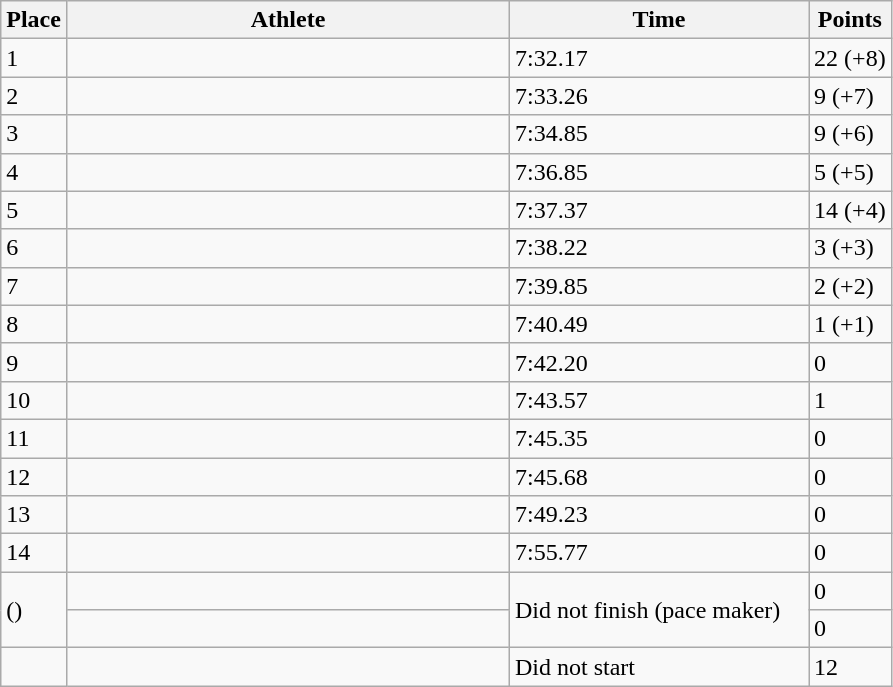<table class="wikitable sortable">
<tr>
<th>Place</th>
<th style="width:18em">Athlete</th>
<th style="width:12em">Time</th>
<th>Points</th>
</tr>
<tr>
<td>1</td>
<td></td>
<td>7:32.17  </td>
<td>22 (+8)</td>
</tr>
<tr>
<td>2</td>
<td></td>
<td>7:33.26 </td>
<td>9 (+7)</td>
</tr>
<tr>
<td>3</td>
<td></td>
<td>7:34.85 </td>
<td>9 (+6)</td>
</tr>
<tr>
<td>4</td>
<td></td>
<td>7:36.85 </td>
<td>5 (+5)</td>
</tr>
<tr>
<td>5</td>
<td></td>
<td>7:37.37</td>
<td>14 (+4)</td>
</tr>
<tr>
<td>6</td>
<td></td>
<td>7:38.22</td>
<td>3 (+3)</td>
</tr>
<tr>
<td>7</td>
<td></td>
<td>7:39.85 </td>
<td>2 (+2)</td>
</tr>
<tr>
<td>8</td>
<td></td>
<td>7:40.49</td>
<td>1 (+1)</td>
</tr>
<tr>
<td>9</td>
<td></td>
<td>7:42.20</td>
<td>0</td>
</tr>
<tr>
<td>10</td>
<td></td>
<td>7:43.57</td>
<td>1</td>
</tr>
<tr>
<td>11</td>
<td></td>
<td>7:45.35</td>
<td>0</td>
</tr>
<tr>
<td>12</td>
<td></td>
<td>7:45.68 </td>
<td>0</td>
</tr>
<tr>
<td>13</td>
<td></td>
<td>7:49.23 </td>
<td>0</td>
</tr>
<tr>
<td>14</td>
<td></td>
<td>7:55.77</td>
<td>0</td>
</tr>
<tr>
<td data-sort-value=15 rowspan=2> ()</td>
<td></td>
<td rowspan=2>Did not finish (pace maker)</td>
<td>0</td>
</tr>
<tr>
<td></td>
<td>0</td>
</tr>
<tr>
<td data-sort-value=17></td>
<td></td>
<td>Did not start</td>
<td>12</td>
</tr>
</table>
